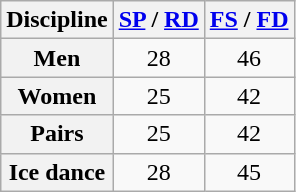<table class="wikitable unsortable" style="text-align:center;">
<tr>
<th scope="col">Discipline</th>
<th scope="col"><a href='#'>SP</a> / <a href='#'>RD</a></th>
<th scope="col"><a href='#'>FS</a> / <a href='#'>FD</a></th>
</tr>
<tr>
<th scope="row">Men</th>
<td>28</td>
<td>46</td>
</tr>
<tr>
<th scope="row">Women</th>
<td>25</td>
<td>42</td>
</tr>
<tr>
<th scope="row">Pairs</th>
<td>25</td>
<td>42</td>
</tr>
<tr>
<th scope="row">Ice dance</th>
<td>28</td>
<td>45</td>
</tr>
</table>
